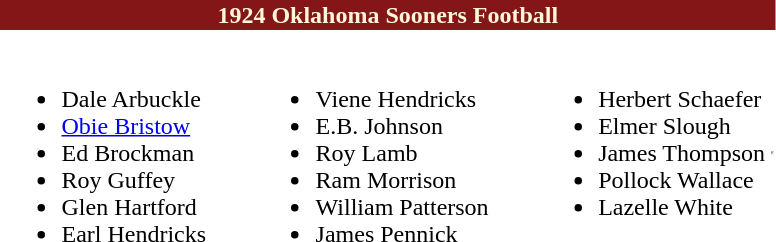<table class="toccolours" style="text-align: left;">
<tr>
<td colspan=11 style="color:#FDF9D8;background:#841617; text-align: center"><strong>1924 Oklahoma Sooners Football</strong></td>
</tr>
<tr>
<td valign="top"><br><ul><li>Dale Arbuckle</li><li><a href='#'>Obie Bristow</a></li><li>Ed Brockman</li><li>Roy Guffey</li><li>Glen Hartford</li><li>Earl Hendricks</li></ul></td>
<td width="25"> </td>
<td valign="top"><br><ul><li>Viene Hendricks</li><li>E.B. Johnson</li><li>Roy Lamb</li><li>Ram Morrison</li><li>William Patterson</li><li>James Pennick</li></ul></td>
<td width="25"> </td>
<td valign="top"><br><ul><li>Herbert Schaefer</li><li>Elmer Slough</li><li>James Thompson</li><li>Pollock Wallace</li><li>Lazelle White</li></ul></td>
<td colspan="7"><hr><small></small></td>
</tr>
</table>
